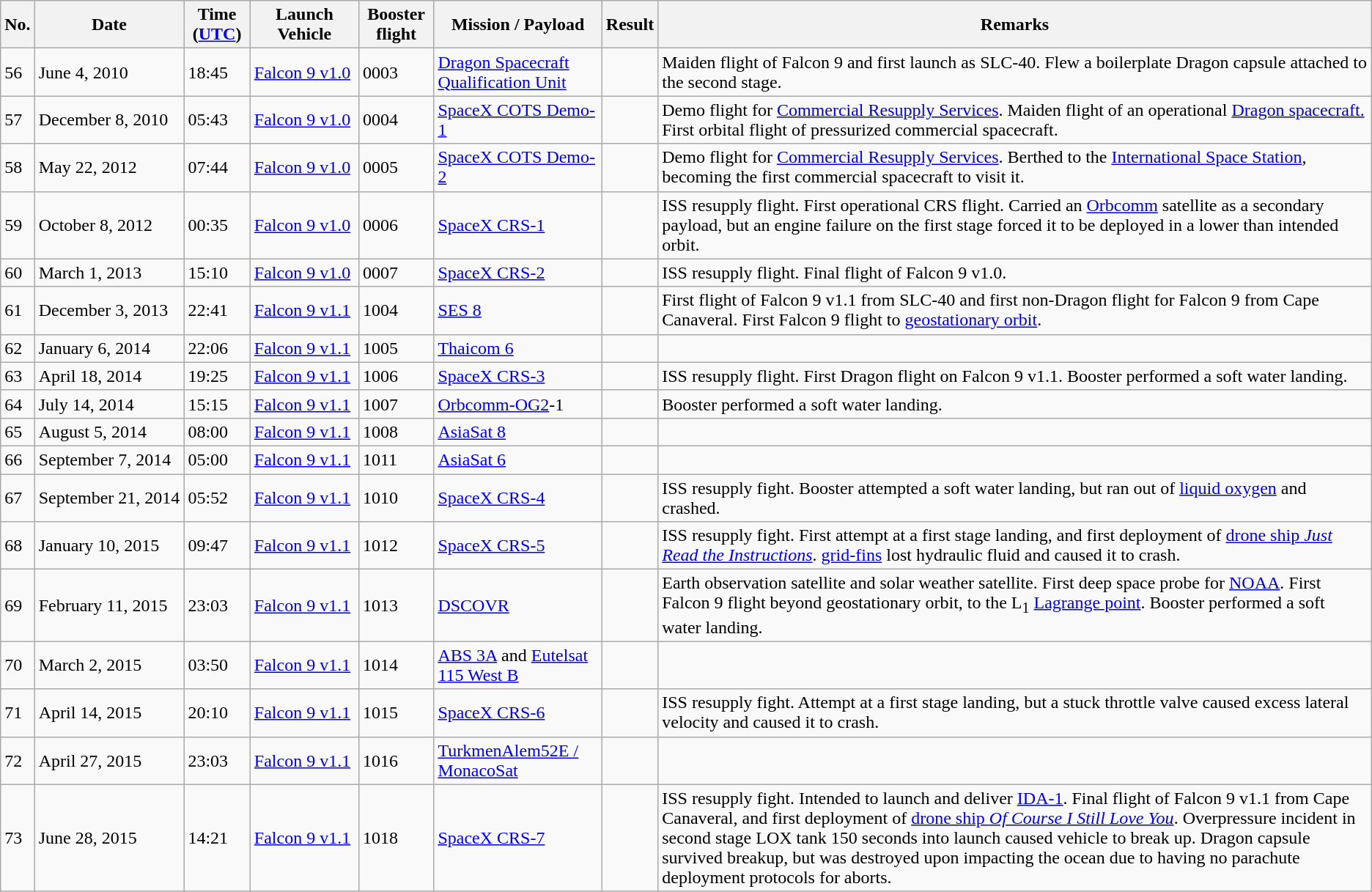<table class="wikitable mw-collapsible mw-collapsed sticky-header">
<tr>
<th>No.</th>
<th>Date</th>
<th>Time (<a href='#'>UTC</a>)</th>
<th>Launch Vehicle</th>
<th>Booster flight</th>
<th>Mission / Payload</th>
<th>Result</th>
<th>Remarks</th>
</tr>
<tr>
<td>56</td>
<td>June 4, 2010</td>
<td>18:45</td>
<td nowrap=""><a href='#'>Falcon 9 v1.0</a></td>
<td>0003</td>
<td><a href='#'>Dragon Spacecraft Qualification Unit</a></td>
<td></td>
<td>Maiden flight of Falcon 9 and first launch as SLC-40. Flew a boilerplate Dragon capsule attached to the second stage.</td>
</tr>
<tr>
<td>57</td>
<td>December 8, 2010</td>
<td>05:43</td>
<td><a href='#'>Falcon 9 v1.0</a></td>
<td>0004</td>
<td><a href='#'>SpaceX COTS Demo-1</a></td>
<td></td>
<td>Demo flight for <a href='#'>Commercial Resupply Services</a>. Maiden flight of an operational <a href='#'>Dragon spacecraft.</a> First orbital flight of pressurized commercial spacecraft.</td>
</tr>
<tr>
<td>58</td>
<td>May 22, 2012</td>
<td>07:44</td>
<td><a href='#'>Falcon 9 v1.0</a></td>
<td>0005</td>
<td><a href='#'>SpaceX COTS Demo-2</a></td>
<td></td>
<td>Demo flight for <a href='#'>Commercial Resupply Services</a>. Berthed to the <a href='#'>International Space Station</a>, becoming the first commercial spacecraft to visit it.</td>
</tr>
<tr>
<td>59</td>
<td>October 8, 2012</td>
<td>00:35</td>
<td><a href='#'>Falcon 9 v1.0</a></td>
<td>0006</td>
<td><a href='#'>SpaceX CRS-1</a></td>
<td></td>
<td>ISS resupply flight. First operational CRS flight. Carried an <a href='#'>Orbcomm</a> satellite as a secondary payload, but an engine failure on the first stage forced it to be deployed in a lower than intended orbit.</td>
</tr>
<tr>
<td>60</td>
<td>March 1, 2013</td>
<td>15:10</td>
<td><a href='#'>Falcon 9 v1.0</a></td>
<td>0007</td>
<td><a href='#'>SpaceX CRS-2</a></td>
<td></td>
<td>ISS resupply flight. Final flight of Falcon 9 v1.0.</td>
</tr>
<tr>
<td>61</td>
<td>December 3, 2013</td>
<td>22:41</td>
<td><a href='#'>Falcon 9 v1.1</a></td>
<td>1004</td>
<td><a href='#'>SES 8</a></td>
<td></td>
<td>First flight of Falcon 9 v1.1 from SLC-40 and first non-Dragon flight for Falcon 9 from Cape Canaveral. First Falcon 9 flight to <a href='#'>geostationary orbit</a>.</td>
</tr>
<tr>
<td>62</td>
<td>January 6, 2014</td>
<td>22:06</td>
<td><a href='#'>Falcon 9 v1.1</a></td>
<td>1005</td>
<td><a href='#'>Thaicom 6</a></td>
<td></td>
<td></td>
</tr>
<tr>
<td>63</td>
<td>April 18, 2014</td>
<td>19:25</td>
<td><a href='#'>Falcon 9 v1.1</a></td>
<td>1006</td>
<td><a href='#'>SpaceX CRS-3</a></td>
<td></td>
<td>ISS resupply flight. First Dragon flight on Falcon 9 v1.1. Booster performed a soft water landing.</td>
</tr>
<tr>
<td>64</td>
<td>July 14, 2014</td>
<td>15:15</td>
<td><a href='#'>Falcon 9 v1.1</a></td>
<td>1007</td>
<td><a href='#'>Orbcomm-OG2</a>-1</td>
<td></td>
<td>Booster performed a soft water landing.</td>
</tr>
<tr>
<td>65</td>
<td>August 5, 2014</td>
<td>08:00</td>
<td><a href='#'>Falcon 9 v1.1</a></td>
<td>1008</td>
<td><a href='#'>AsiaSat 8</a></td>
<td></td>
<td></td>
</tr>
<tr>
<td>66</td>
<td>September 7, 2014</td>
<td>05:00</td>
<td><a href='#'>Falcon 9 v1.1</a></td>
<td>1011</td>
<td><a href='#'>AsiaSat 6</a></td>
<td></td>
<td></td>
</tr>
<tr>
<td>67</td>
<td nowrap="">September 21, 2014</td>
<td>05:52</td>
<td><a href='#'>Falcon 9 v1.1</a></td>
<td>1010</td>
<td><a href='#'>SpaceX CRS-4</a></td>
<td></td>
<td>ISS resupply fight. Booster attempted a soft water landing, but ran out of <a href='#'>liquid oxygen</a> and crashed.</td>
</tr>
<tr>
<td>68</td>
<td>January 10, 2015</td>
<td>09:47</td>
<td><a href='#'>Falcon 9 v1.1</a></td>
<td>1012</td>
<td><a href='#'>SpaceX CRS-5</a></td>
<td></td>
<td>ISS resupply fight. First attempt at a first stage landing, and first deployment of <a href='#'>drone ship <em>Just Read the Instructions</em></a>. <a href='#'>grid-fins</a> lost hydraulic fluid and caused it to crash.</td>
</tr>
<tr>
<td>69</td>
<td>February 11, 2015</td>
<td>23:03</td>
<td><a href='#'>Falcon 9 v1.1</a></td>
<td>1013</td>
<td><a href='#'>DSCOVR</a></td>
<td></td>
<td>Earth observation satellite and solar weather satellite. First deep space probe for <a href='#'>NOAA</a>. First Falcon 9 flight beyond geostationary orbit, to the L<sub>1</sub> <a href='#'>Lagrange point</a>. Booster performed a soft water landing.</td>
</tr>
<tr>
<td>70</td>
<td>March 2, 2015</td>
<td>03:50</td>
<td><a href='#'>Falcon 9 v1.1</a></td>
<td>1014</td>
<td><a href='#'>ABS 3A</a> and <a href='#'>Eutelsat 115 West B</a></td>
<td></td>
<td></td>
</tr>
<tr>
<td>71</td>
<td>April 14, 2015</td>
<td>20:10</td>
<td><a href='#'>Falcon 9 v1.1</a></td>
<td>1015</td>
<td><a href='#'>SpaceX CRS-6</a></td>
<td></td>
<td>ISS resupply fight. Attempt at a first stage landing, but a stuck throttle valve caused excess lateral velocity and caused it to crash.</td>
</tr>
<tr>
<td>72</td>
<td>April 27, 2015</td>
<td>23:03</td>
<td><a href='#'>Falcon 9 v1.1</a></td>
<td>1016</td>
<td><a href='#'>TurkmenAlem52E / MonacoSat</a></td>
<td></td>
<td></td>
</tr>
<tr>
<td>73</td>
<td>June 28, 2015</td>
<td>14:21</td>
<td><a href='#'>Falcon 9 v1.1</a></td>
<td>1018</td>
<td><a href='#'>SpaceX CRS-7</a></td>
<td></td>
<td>ISS resupply fight. Intended to launch and deliver <a href='#'>IDA-1</a>. Final flight of Falcon 9 v1.1 from Cape Canaveral, and first deployment of <a href='#'>drone ship <em>Of Course I Still Love You</em></a>. Overpressure incident in second stage LOX tank 150 seconds into launch caused vehicle to break up. Dragon capsule survived breakup, but was destroyed upon impacting the ocean due to having no parachute deployment protocols for aborts.</td>
</tr>
</table>
